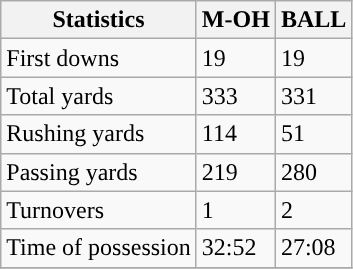<table class="wikitable" style="float: left;">
<tr>
<th>Statistics</th>
<th>M-OH</th>
<th>BALL</th>
</tr>
<tr>
<td>First downs</td>
<td>19</td>
<td>19</td>
</tr>
<tr>
<td>Total yards</td>
<td>333</td>
<td>331</td>
</tr>
<tr>
<td>Rushing yards</td>
<td>114</td>
<td>51</td>
</tr>
<tr>
<td>Passing yards</td>
<td>219</td>
<td>280</td>
</tr>
<tr>
<td>Turnovers</td>
<td>1</td>
<td>2</td>
</tr>
<tr>
<td>Time of possession</td>
<td>32:52</td>
<td>27:08</td>
</tr>
<tr>
</tr>
</table>
